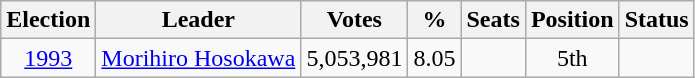<table class="wikitable" style="text-align:center">
<tr>
<th>Election</th>
<th>Leader</th>
<th>Votes</th>
<th>%</th>
<th>Seats</th>
<th>Position</th>
<th>Status</th>
</tr>
<tr>
<td><a href='#'>1993</a></td>
<td><a href='#'>Morihiro Hosokawa</a></td>
<td>5,053,981</td>
<td>8.05</td>
<td></td>
<td>5th</td>
<td></td>
</tr>
</table>
